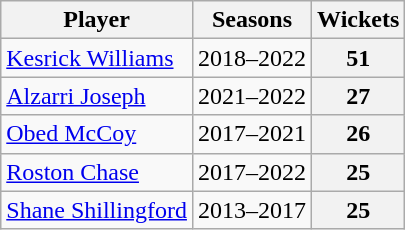<table class="wikitable">
<tr>
<th>Player</th>
<th>Seasons</th>
<th>Wickets</th>
</tr>
<tr>
<td><a href='#'>Kesrick Williams</a></td>
<td>2018–2022</td>
<th>51</th>
</tr>
<tr>
<td><a href='#'>Alzarri Joseph</a></td>
<td>2021–2022</td>
<th>27</th>
</tr>
<tr>
<td><a href='#'>Obed McCoy</a></td>
<td>2017–2021</td>
<th>26</th>
</tr>
<tr>
<td><a href='#'>Roston Chase</a></td>
<td>2017–2022</td>
<th>25</th>
</tr>
<tr>
<td><a href='#'>Shane Shillingford</a></td>
<td>2013–2017</td>
<th>25</th>
</tr>
</table>
